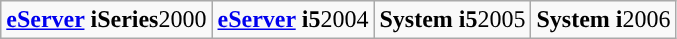<table class="wikitable" style="text-align: ">
<tr>
<td><strong><a href='#'>eServer</a> iSeries</strong>2000</td>
<td><strong><a href='#'>eServer</a> i5</strong>2004</td>
<td><strong>System i5</strong>2005</td>
<td><strong>System i</strong>2006</td>
</tr>
</table>
